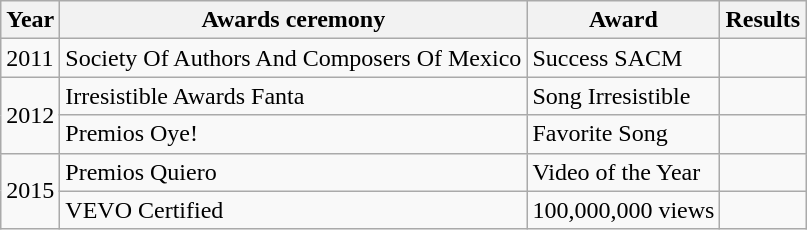<table class="wikitable">
<tr>
<th>Year</th>
<th>Awards ceremony</th>
<th>Award</th>
<th>Results</th>
</tr>
<tr>
<td>2011</td>
<td>Society Of Authors And Composers Of Mexico</td>
<td>Success SACM</td>
<td></td>
</tr>
<tr>
<td rowspan="2">2012</td>
<td>Irresistible Awards Fanta</td>
<td>Song Irresistible</td>
<td></td>
</tr>
<tr>
<td>Premios Oye!</td>
<td>Favorite Song</td>
<td></td>
</tr>
<tr>
<td rowspan="2">2015</td>
<td>Premios Quiero</td>
<td>Video of the Year</td>
<td></td>
</tr>
<tr>
<td>VEVO Certified</td>
<td>100,000,000 views</td>
<td></td>
</tr>
</table>
